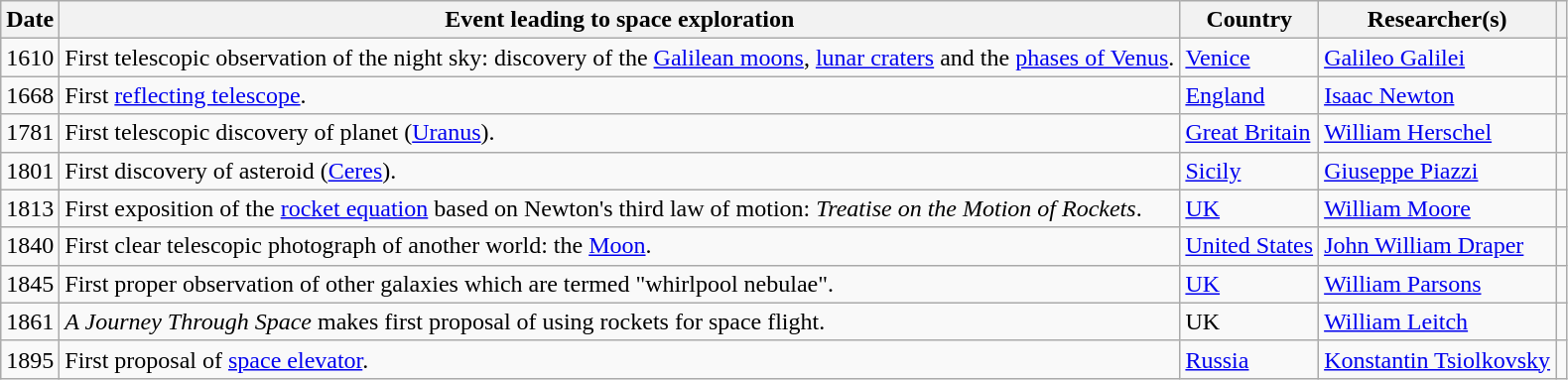<table class="wikitable">
<tr>
<th>Date</th>
<th>Event leading to space exploration</th>
<th>Country</th>
<th>Researcher(s)</th>
<th></th>
</tr>
<tr>
<td>1610</td>
<td>First telescopic observation of the night sky: discovery of the <a href='#'>Galilean moons</a>, <a href='#'>lunar craters</a> and the <a href='#'>phases of Venus</a>.</td>
<td> <a href='#'>Venice</a></td>
<td><a href='#'>Galileo Galilei</a></td>
<td></td>
</tr>
<tr>
<td>1668</td>
<td>First <a href='#'>reflecting telescope</a>.</td>
<td> <a href='#'>England</a></td>
<td><a href='#'>Isaac Newton</a></td>
<td></td>
</tr>
<tr>
<td>1781</td>
<td>First telescopic discovery of planet (<a href='#'>Uranus</a>).</td>
<td> <a href='#'>Great Britain</a></td>
<td><a href='#'>William Herschel</a></td>
<td></td>
</tr>
<tr>
<td>1801</td>
<td>First discovery of asteroid (<a href='#'>Ceres</a>).</td>
<td> <a href='#'>Sicily</a></td>
<td><a href='#'>Giuseppe Piazzi</a></td>
<td></td>
</tr>
<tr>
<td>1813</td>
<td>First exposition of the <a href='#'>rocket equation</a> based on Newton's third law of motion: <em>Treatise on the Motion of Rockets</em>.</td>
<td> <a href='#'>UK</a></td>
<td><a href='#'>William Moore</a></td>
<td></td>
</tr>
<tr>
<td>1840</td>
<td>First clear telescopic photograph of another world: the <a href='#'>Moon</a>.</td>
<td> <a href='#'>United States</a></td>
<td><a href='#'>John William Draper</a></td>
<td></td>
</tr>
<tr>
<td>1845</td>
<td>First proper observation of other galaxies which are termed "whirlpool nebulae".</td>
<td> <a href='#'>UK</a></td>
<td><a href='#'>William Parsons</a></td>
<td></td>
</tr>
<tr>
<td>1861</td>
<td><em>A Journey Through Space</em> makes first proposal of using rockets for space flight.</td>
<td> UK</td>
<td><a href='#'>William Leitch</a></td>
<td></td>
</tr>
<tr>
<td>1895</td>
<td>First proposal of <a href='#'>space elevator</a>.</td>
<td> <a href='#'>Russia</a></td>
<td><a href='#'>Konstantin Tsiolkovsky</a></td>
<td></td>
</tr>
</table>
